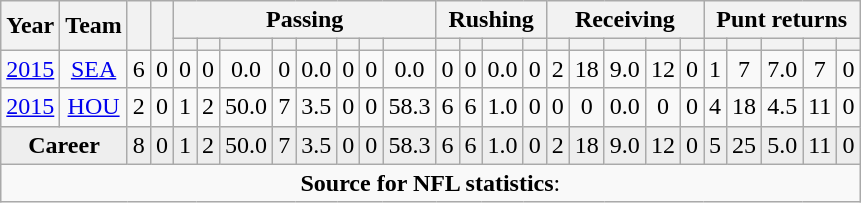<table class="wikitable sortable" style="text-align:center">
<tr>
<th rowspan=2>Year</th>
<th rowspan=2>Team</th>
<th rowspan=2></th>
<th rowspan=2></th>
<th colspan=8>Passing</th>
<th colspan=4>Rushing</th>
<th colspan=5>Receiving</th>
<th colspan="5">Punt returns</th>
</tr>
<tr>
<th></th>
<th></th>
<th></th>
<th></th>
<th></th>
<th></th>
<th></th>
<th></th>
<th></th>
<th></th>
<th></th>
<th></th>
<th></th>
<th></th>
<th></th>
<th></th>
<th></th>
<th></th>
<th></th>
<th></th>
<th></th>
<th></th>
</tr>
<tr>
<td><a href='#'>2015</a></td>
<td><a href='#'>SEA</a></td>
<td>6</td>
<td>0</td>
<td>0</td>
<td>0</td>
<td>0.0</td>
<td>0</td>
<td>0.0</td>
<td>0</td>
<td>0</td>
<td>0.0</td>
<td>0</td>
<td>0</td>
<td>0.0</td>
<td>0</td>
<td>2</td>
<td>18</td>
<td>9.0</td>
<td>12</td>
<td>0</td>
<td>1</td>
<td>7</td>
<td>7.0</td>
<td>7</td>
<td>0</td>
</tr>
<tr>
<td><a href='#'>2015</a></td>
<td><a href='#'>HOU</a></td>
<td>2</td>
<td>0</td>
<td>1</td>
<td>2</td>
<td>50.0</td>
<td>7</td>
<td>3.5</td>
<td>0</td>
<td>0</td>
<td>58.3</td>
<td>6</td>
<td>6</td>
<td>1.0</td>
<td>0</td>
<td>0</td>
<td>0</td>
<td>0.0</td>
<td>0</td>
<td>0</td>
<td>4</td>
<td>18</td>
<td>4.5</td>
<td>11</td>
<td>0</td>
</tr>
<tr class="sortbottom" style="background:#eee;">
<td colspan=2><strong>Career</strong></td>
<td>8</td>
<td>0</td>
<td>1</td>
<td>2</td>
<td>50.0</td>
<td>7</td>
<td>3.5</td>
<td>0</td>
<td>0</td>
<td>58.3</td>
<td>6</td>
<td>6</td>
<td>1.0</td>
<td>0</td>
<td>2</td>
<td>18</td>
<td>9.0</td>
<td>12</td>
<td>0</td>
<td>5</td>
<td>25</td>
<td>5.0</td>
<td>11</td>
<td>0</td>
</tr>
<tr>
<td colspan=26><strong>Source for NFL statistics</strong>:</td>
</tr>
</table>
